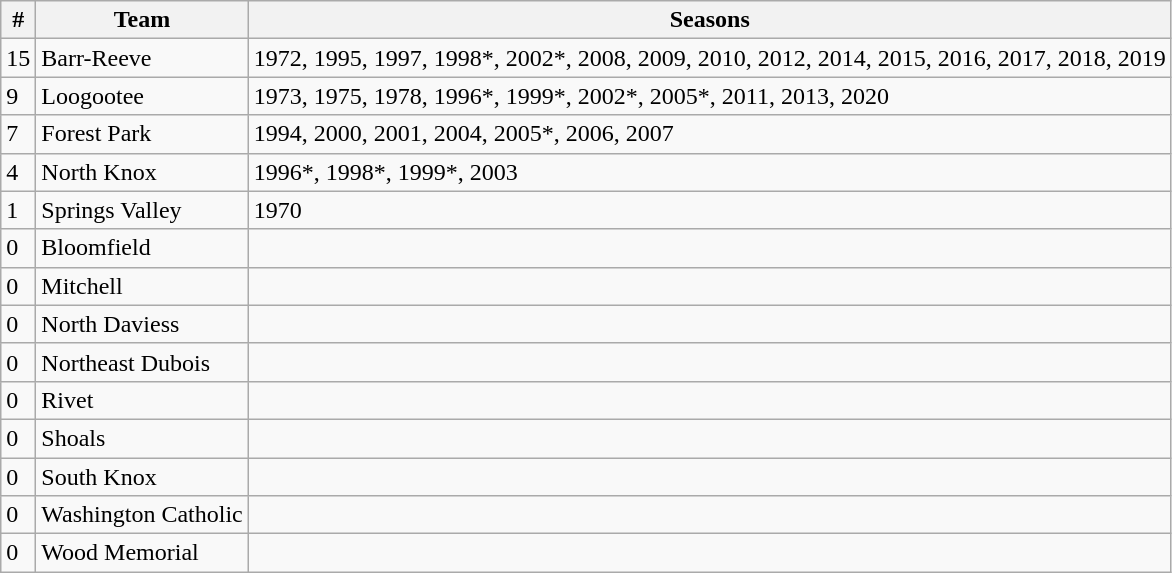<table class="wikitable" style=>
<tr>
<th>#</th>
<th>Team</th>
<th>Seasons</th>
</tr>
<tr>
<td>15</td>
<td>Barr-Reeve</td>
<td>1972, 1995, 1997, 1998*, 2002*, 2008, 2009, 2010, 2012, 2014, 2015, 2016, 2017, 2018, 2019</td>
</tr>
<tr>
<td>9</td>
<td>Loogootee</td>
<td>1973, 1975, 1978, 1996*, 1999*, 2002*, 2005*, 2011, 2013, 2020</td>
</tr>
<tr>
<td>7</td>
<td>Forest Park</td>
<td>1994, 2000, 2001, 2004, 2005*, 2006, 2007</td>
</tr>
<tr>
<td>4</td>
<td>North Knox</td>
<td>1996*, 1998*, 1999*, 2003</td>
</tr>
<tr>
<td>1</td>
<td>Springs Valley</td>
<td>1970</td>
</tr>
<tr>
<td>0</td>
<td>Bloomfield</td>
<td></td>
</tr>
<tr>
<td>0</td>
<td>Mitchell</td>
<td></td>
</tr>
<tr>
<td>0</td>
<td>North Daviess</td>
<td></td>
</tr>
<tr>
<td>0</td>
<td>Northeast Dubois</td>
<td></td>
</tr>
<tr>
<td>0</td>
<td>Rivet</td>
<td></td>
</tr>
<tr>
<td>0</td>
<td>Shoals</td>
<td></td>
</tr>
<tr>
<td>0</td>
<td>South Knox</td>
<td></td>
</tr>
<tr>
<td>0</td>
<td>Washington Catholic</td>
<td></td>
</tr>
<tr>
<td>0</td>
<td>Wood Memorial</td>
<td></td>
</tr>
</table>
